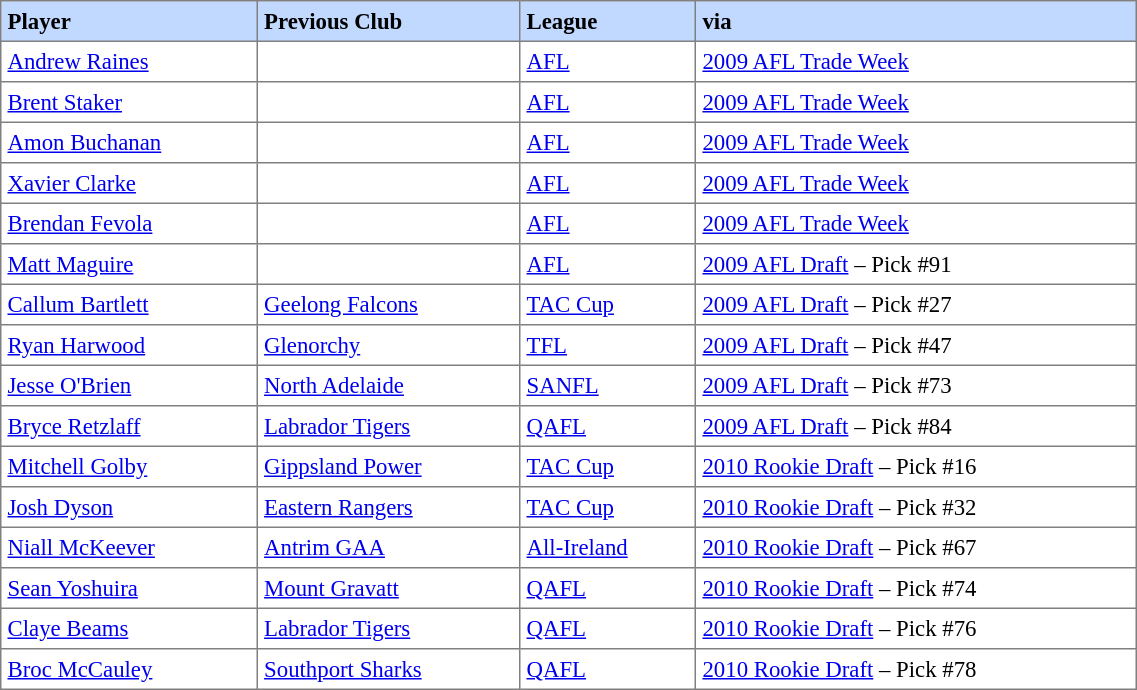<table border="1" cellpadding="4" cellspacing="0"  style="text-align:left; font-size:95%; border-collapse:collapse; width:60%;">
<tr style="background:#C1D8FF;">
<th>Player</th>
<th>Previous Club</th>
<th>League</th>
<th>via</th>
</tr>
<tr>
<td> <a href='#'>Andrew Raines</a></td>
<td></td>
<td><a href='#'>AFL</a></td>
<td><a href='#'>2009 AFL Trade Week</a></td>
</tr>
<tr>
<td> <a href='#'>Brent Staker</a></td>
<td></td>
<td><a href='#'>AFL</a></td>
<td><a href='#'>2009 AFL Trade Week</a></td>
</tr>
<tr>
<td> <a href='#'>Amon Buchanan</a></td>
<td></td>
<td><a href='#'>AFL</a></td>
<td><a href='#'>2009 AFL Trade Week</a></td>
</tr>
<tr>
<td> <a href='#'>Xavier Clarke</a></td>
<td></td>
<td><a href='#'>AFL</a></td>
<td><a href='#'>2009 AFL Trade Week</a></td>
</tr>
<tr>
<td> <a href='#'>Brendan Fevola</a></td>
<td></td>
<td><a href='#'>AFL</a></td>
<td><a href='#'>2009 AFL Trade Week</a></td>
</tr>
<tr>
<td> <a href='#'>Matt Maguire</a></td>
<td></td>
<td><a href='#'>AFL</a></td>
<td><a href='#'>2009 AFL Draft</a> – Pick #91</td>
</tr>
<tr>
<td> <a href='#'>Callum Bartlett</a></td>
<td><a href='#'>Geelong Falcons</a></td>
<td><a href='#'>TAC Cup</a></td>
<td><a href='#'>2009 AFL Draft</a> – Pick #27</td>
</tr>
<tr>
<td> <a href='#'>Ryan Harwood</a></td>
<td><a href='#'>Glenorchy</a></td>
<td><a href='#'>TFL</a></td>
<td><a href='#'>2009 AFL Draft</a> – Pick #47</td>
</tr>
<tr>
<td> <a href='#'>Jesse O'Brien</a></td>
<td><a href='#'>North Adelaide</a></td>
<td><a href='#'>SANFL</a></td>
<td><a href='#'>2009 AFL Draft</a> – Pick #73</td>
</tr>
<tr>
<td> <a href='#'>Bryce Retzlaff</a></td>
<td><a href='#'>Labrador Tigers</a></td>
<td><a href='#'>QAFL</a></td>
<td><a href='#'>2009 AFL Draft</a> – Pick #84</td>
</tr>
<tr>
<td> <a href='#'>Mitchell Golby</a></td>
<td><a href='#'>Gippsland Power</a></td>
<td><a href='#'>TAC Cup</a></td>
<td><a href='#'>2010 Rookie Draft</a> – Pick #16</td>
</tr>
<tr>
<td> <a href='#'>Josh Dyson</a></td>
<td><a href='#'>Eastern Rangers</a></td>
<td><a href='#'>TAC Cup</a></td>
<td><a href='#'>2010 Rookie Draft</a> – Pick #32</td>
</tr>
<tr>
<td> <a href='#'>Niall McKeever</a></td>
<td><a href='#'>Antrim GAA</a></td>
<td><a href='#'>All-Ireland</a></td>
<td><a href='#'>2010 Rookie Draft</a> – Pick #67</td>
</tr>
<tr>
<td> <a href='#'>Sean Yoshuira</a></td>
<td><a href='#'>Mount Gravatt</a></td>
<td><a href='#'>QAFL</a></td>
<td><a href='#'>2010 Rookie Draft</a> – Pick #74</td>
</tr>
<tr>
<td> <a href='#'>Claye Beams</a></td>
<td><a href='#'>Labrador Tigers</a></td>
<td><a href='#'>QAFL</a></td>
<td><a href='#'>2010 Rookie Draft</a> – Pick #76</td>
</tr>
<tr>
<td> <a href='#'>Broc McCauley</a></td>
<td><a href='#'>Southport Sharks</a></td>
<td><a href='#'>QAFL</a></td>
<td><a href='#'>2010 Rookie Draft</a> – Pick #78</td>
</tr>
</table>
